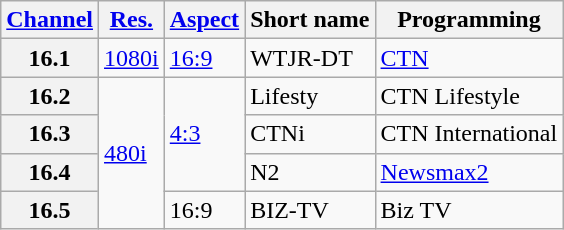<table class="wikitable">
<tr>
<th><a href='#'>Channel</a></th>
<th><a href='#'>Res.</a></th>
<th><a href='#'>Aspect</a></th>
<th>Short name</th>
<th>Programming</th>
</tr>
<tr>
<th scope = "row">16.1</th>
<td><a href='#'>1080i</a></td>
<td><a href='#'>16:9</a></td>
<td>WTJR-DT</td>
<td><a href='#'>CTN</a></td>
</tr>
<tr>
<th scope = "row">16.2</th>
<td rowspan=4><a href='#'>480i</a></td>
<td rowspan=3><a href='#'>4:3</a></td>
<td>Lifesty</td>
<td>CTN Lifestyle</td>
</tr>
<tr>
<th scope = "row">16.3</th>
<td>CTNi</td>
<td>CTN International</td>
</tr>
<tr>
<th scope = "row">16.4</th>
<td>N2</td>
<td><a href='#'>Newsmax2</a></td>
</tr>
<tr>
<th scope = "row">16.5</th>
<td>16:9</td>
<td>BIZ-TV</td>
<td>Biz TV</td>
</tr>
</table>
